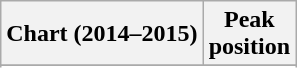<table class="wikitable sortable plainrowheaders" style="text-align:center">
<tr>
<th scope="col">Chart (2014–2015)</th>
<th scope="col">Peak<br> position</th>
</tr>
<tr>
</tr>
<tr>
</tr>
<tr>
</tr>
<tr>
</tr>
</table>
